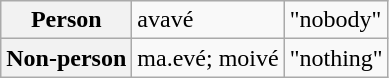<table class="wikitable">
<tr>
<th>Person</th>
<td>avavé</td>
<td>"nobody"</td>
</tr>
<tr>
<th>Non-person</th>
<td>ma.evé; moivé</td>
<td>"nothing"</td>
</tr>
</table>
